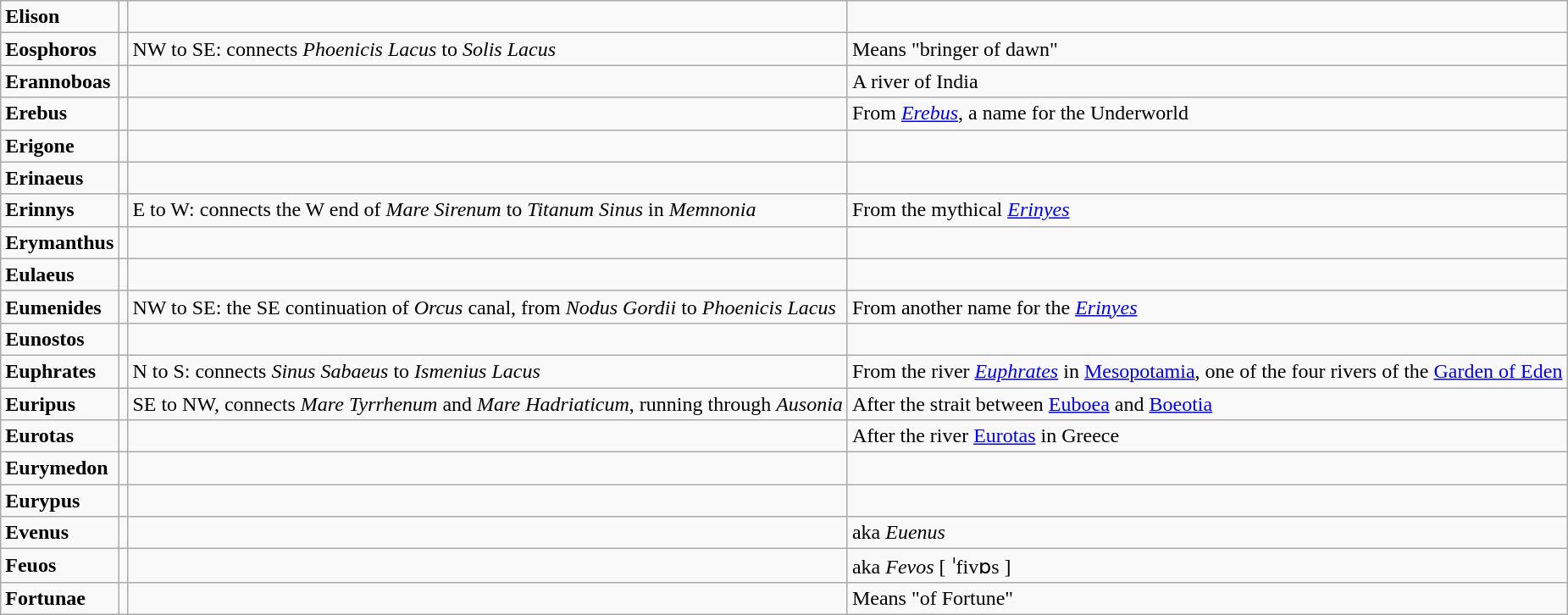<table class="wikitable">
<tr>
<td><strong>Elison</strong></td>
<td></td>
<td></td>
<td></td>
</tr>
<tr>
<td><strong>Eosphoros</strong></td>
<td></td>
<td>NW to SE: connects <em>Phoenicis Lacus</em> to <em>Solis Lacus</em></td>
<td>Means "bringer of dawn"</td>
</tr>
<tr>
<td><strong>Erannoboas</strong></td>
<td></td>
<td></td>
<td>A river of India</td>
</tr>
<tr>
<td><strong>Erebus</strong></td>
<td></td>
<td></td>
<td>From <em><a href='#'>Erebus</a></em>, a name for the Underworld</td>
</tr>
<tr>
<td><strong>Erigone</strong></td>
<td></td>
<td></td>
<td></td>
</tr>
<tr>
<td><strong>Erinaeus</strong></td>
<td></td>
<td></td>
<td></td>
</tr>
<tr>
<td><strong>Erinnys</strong></td>
<td></td>
<td>E to W: connects the W end of <em>Mare Sirenum</em> to <em>Titanum Sinus</em> in <em>Memnonia</em></td>
<td>From the mythical <em><a href='#'>Erinyes</a></em></td>
</tr>
<tr>
<td><strong>Erymanthus</strong></td>
<td></td>
<td></td>
<td></td>
</tr>
<tr>
<td><strong>Eulaeus</strong></td>
<td></td>
<td></td>
<td></td>
</tr>
<tr>
<td><strong>Eumenides</strong></td>
<td></td>
<td>NW to SE: the SE continuation of <em>Orcus</em> canal, from <em>Nodus Gordii</em> to <em>Phoenicis Lacus</em></td>
<td>From another name for the <em><a href='#'>Erinyes</a></em></td>
</tr>
<tr>
<td><strong>Eunostos</strong></td>
<td></td>
<td></td>
<td></td>
</tr>
<tr>
<td><strong>Euphrates</strong></td>
<td></td>
<td>N to S: connects <em>Sinus Sabaeus</em> to <em>Ismenius Lacus</em></td>
<td>From the river <em><a href='#'>Euphrates</a></em> in <a href='#'>Mesopotamia</a>, one of the four rivers of the <a href='#'>Garden of Eden</a></td>
</tr>
<tr>
<td><strong>Euripus</strong></td>
<td></td>
<td>SE to NW, connects <em>Mare Tyrrhenum</em> and <em>Mare Hadriaticum</em>, running through <em>Ausonia</em></td>
<td>After the strait between <a href='#'>Euboea</a> and <a href='#'>Boeotia</a></td>
</tr>
<tr>
<td><strong>Eurotas</strong></td>
<td></td>
<td></td>
<td>After the river <a href='#'>Eurotas</a> in Greece</td>
</tr>
<tr>
<td><strong>Eurymedon</strong></td>
<td></td>
<td></td>
<td></td>
</tr>
<tr>
<td><strong>Eurypus</strong></td>
<td></td>
<td></td>
<td></td>
</tr>
<tr>
<td><strong>Evenus</strong></td>
<td></td>
<td></td>
<td>aka <em>Euenus</em> </td>
</tr>
<tr>
<td><strong>Feuos</strong></td>
<td></td>
<td></td>
<td>aka <em>Fevos</em> [ ˈfivɒs ]</td>
</tr>
<tr>
<td><strong>Fortunae</strong></td>
<td></td>
<td></td>
<td>Means "of Fortune"</td>
</tr>
</table>
